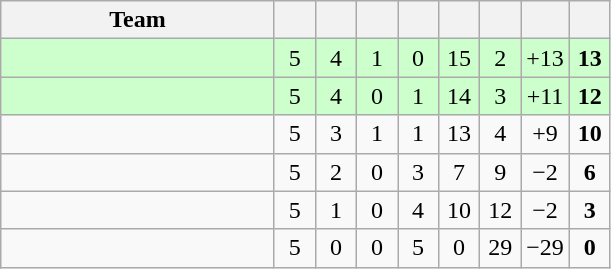<table class="wikitable" style="text-align:center">
<tr>
<th width="175">Team</th>
<th width="20"></th>
<th width="20"></th>
<th width="20"></th>
<th width="20"></th>
<th width="20"></th>
<th width="20"></th>
<th width="20"></th>
<th width="20"></th>
</tr>
<tr bgcolor=ccffcc>
<td align=left></td>
<td>5</td>
<td>4</td>
<td>1</td>
<td>0</td>
<td>15</td>
<td>2</td>
<td>+13</td>
<td><strong>13</strong></td>
</tr>
<tr bgcolor=ccffcc>
<td align=left></td>
<td>5</td>
<td>4</td>
<td>0</td>
<td>1</td>
<td>14</td>
<td>3</td>
<td>+11</td>
<td><strong>12</strong></td>
</tr>
<tr>
<td align=left></td>
<td>5</td>
<td>3</td>
<td>1</td>
<td>1</td>
<td>13</td>
<td>4</td>
<td>+9</td>
<td><strong>10</strong></td>
</tr>
<tr>
<td align=left></td>
<td>5</td>
<td>2</td>
<td>0</td>
<td>3</td>
<td>7</td>
<td>9</td>
<td>−2</td>
<td><strong>6</strong></td>
</tr>
<tr>
<td align=left></td>
<td>5</td>
<td>1</td>
<td>0</td>
<td>4</td>
<td>10</td>
<td>12</td>
<td>−2</td>
<td><strong>3</strong></td>
</tr>
<tr>
<td align=left></td>
<td>5</td>
<td>0</td>
<td>0</td>
<td>5</td>
<td>0</td>
<td>29</td>
<td>−29</td>
<td><strong>0</strong></td>
</tr>
</table>
